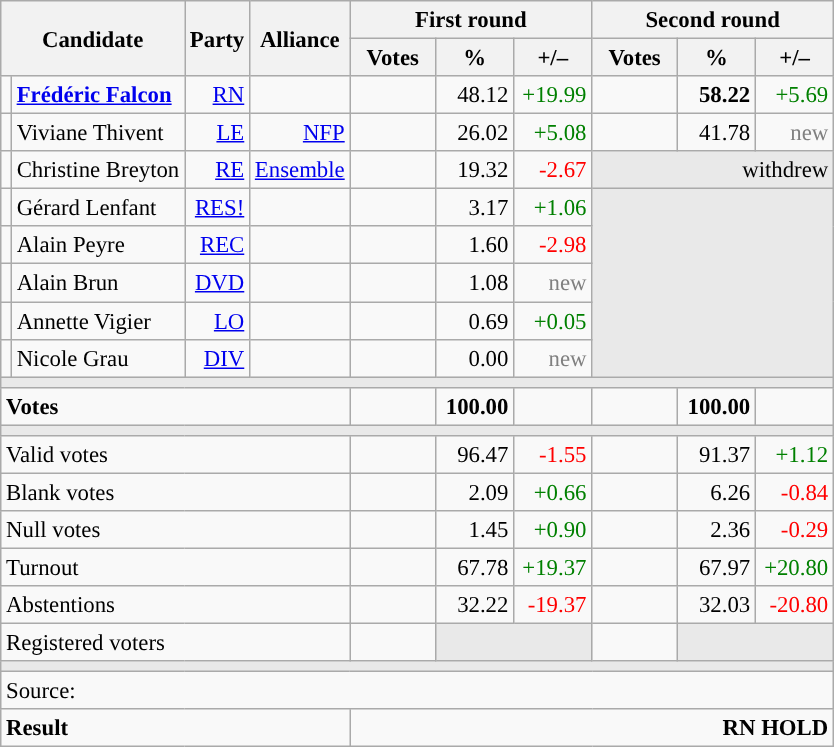<table class="wikitable" style="text-align:right;font-size:95%;">
<tr>
<th rowspan="2" colspan="2">Candidate</th>
<th colspan="1" rowspan="2">Party</th>
<th colspan="1" rowspan="2">Alliance</th>
<th colspan="3">First round</th>
<th colspan="3">Second round</th>
</tr>
<tr>
<th style="width:50px;">Votes</th>
<th style="width:45px;">%</th>
<th style="width:45px;">+/–</th>
<th style="width:50px;">Votes</th>
<th style="width:45px;">%</th>
<th style="width:45px;">+/–</th>
</tr>
<tr>
<td style="color:inherit;background:"></td>
<td style="text-align:left;"><strong><a href='#'>Frédéric Falcon</a></strong></td>
<td><a href='#'>RN</a></td>
<td></td>
<td></td>
<td>48.12</td>
<td style="color:green;">+19.99</td>
<td><strong></strong></td>
<td><strong>58.22</strong></td>
<td style="color:green;">+5.69</td>
</tr>
<tr>
<td style="color:inherit;background:"></td>
<td style="text-align:left;">Viviane Thivent</td>
<td><a href='#'>LE</a></td>
<td><a href='#'>NFP</a></td>
<td></td>
<td>26.02</td>
<td style="color:green;">+5.08</td>
<td></td>
<td>41.78</td>
<td style="color:grey;">new</td>
</tr>
<tr>
<td style="color:inherit;background:"></td>
<td style="text-align:left;">Christine Breyton</td>
<td><a href='#'>RE</a></td>
<td><a href='#'>Ensemble</a></td>
<td></td>
<td>19.32</td>
<td style="color:red;">-2.67</td>
<td colspan="3" style="background:#E9E9E9;">withdrew</td>
</tr>
<tr>
<td style="color:inherit;background:"></td>
<td style="text-align:left;">Gérard Lenfant</td>
<td><a href='#'>RES!</a></td>
<td></td>
<td></td>
<td>3.17</td>
<td style="color:green;">+1.06</td>
<td colspan="3" rowspan="5" style="background:#E9E9E9;"></td>
</tr>
<tr>
<td style="color:inherit;background:"></td>
<td style="text-align:left;">Alain Peyre</td>
<td><a href='#'>REC</a></td>
<td></td>
<td></td>
<td>1.60</td>
<td style="color:red;">-2.98</td>
</tr>
<tr>
<td style="color:inherit;background:"></td>
<td style="text-align:left;">Alain Brun</td>
<td><a href='#'>DVD</a></td>
<td></td>
<td></td>
<td>1.08</td>
<td style="color:grey;">new</td>
</tr>
<tr>
<td style="color:inherit;background:"></td>
<td style="text-align:left;">Annette Vigier</td>
<td><a href='#'>LO</a></td>
<td></td>
<td></td>
<td>0.69</td>
<td style="color:green;">+0.05</td>
</tr>
<tr>
<td style="color:inherit;background:"></td>
<td style="text-align:left;">Nicole Grau</td>
<td><a href='#'>DIV</a></td>
<td></td>
<td></td>
<td>0.00</td>
<td style="color:grey;">new</td>
</tr>
<tr>
<td colspan="10" style="background:#E9E9E9;"></td>
</tr>
<tr style="font-weight:bold;">
<td colspan="4" style="text-align:left;">Votes</td>
<td></td>
<td>100.00</td>
<td></td>
<td></td>
<td>100.00</td>
<td></td>
</tr>
<tr>
<td colspan="10" style="background:#E9E9E9;"></td>
</tr>
<tr>
<td colspan="4" style="text-align:left;">Valid votes</td>
<td></td>
<td>96.47</td>
<td style="color:red;">-1.55</td>
<td></td>
<td>91.37</td>
<td style="color:green;">+1.12</td>
</tr>
<tr>
<td colspan="4" style="text-align:left;">Blank votes</td>
<td></td>
<td>2.09</td>
<td style="color:green;">+0.66</td>
<td></td>
<td>6.26</td>
<td style="color:red;">-0.84</td>
</tr>
<tr>
<td colspan="4" style="text-align:left;">Null votes</td>
<td></td>
<td>1.45</td>
<td style="color:green;">+0.90</td>
<td></td>
<td>2.36</td>
<td style="color:red;">-0.29</td>
</tr>
<tr>
<td colspan="4" style="text-align:left;">Turnout</td>
<td></td>
<td>67.78</td>
<td style="color:green;">+19.37</td>
<td></td>
<td>67.97</td>
<td style="color:green;">+20.80</td>
</tr>
<tr>
<td colspan="4" style="text-align:left;">Abstentions</td>
<td></td>
<td>32.22</td>
<td style="color:red;">-19.37</td>
<td></td>
<td>32.03</td>
<td style="color:red;">-20.80</td>
</tr>
<tr>
<td colspan="4" style="text-align:left;">Registered voters</td>
<td></td>
<td colspan="2" style="background:#E9E9E9;"></td>
<td></td>
<td colspan="2" style="background:#E9E9E9;"></td>
</tr>
<tr>
<td colspan="10" style="background:#E9E9E9;"></td>
</tr>
<tr>
<td colspan="10" style="text-align:left;">Source: </td>
</tr>
<tr style="font-weight:bold">
<td colspan="4" style="text-align:left;">Result</td>
<td colspan="6" style="background-color:">RN HOLD</td>
</tr>
</table>
